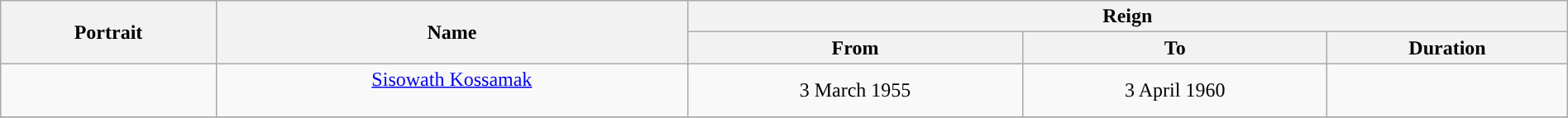<table class="wikitable sortable" style="text-align:center; font-size:100%; width:100%">
<tr>
<th rowspan="2">Portrait</th>
<th rowspan="2">Name</th>
<th colspan="3">Reign</th>
</tr>
<tr>
<th>From</th>
<th>To</th>
<th>Duration</th>
</tr>
<tr>
<td></td>
<td><a href='#'>Sisowath Kossamak</a><br><br></td>
<td>3 March 1955</td>
<td>3 April 1960</td>
<td></td>
</tr>
<tr>
</tr>
</table>
